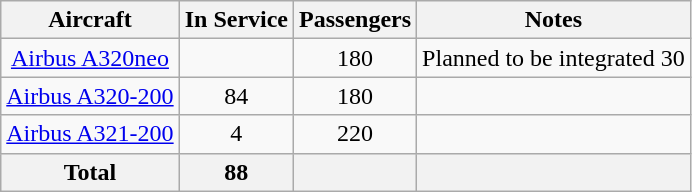<table class="wikitable" style="border-collapse:collapse;text-align:center">
<tr>
<th>Aircraft</th>
<th>In Service</th>
<th>Passengers</th>
<th>Notes</th>
</tr>
<tr>
<td><a href='#'>Airbus A320neo</a></td>
<td></td>
<td>180</td>
<td>Planned to be integrated 30</td>
</tr>
<tr>
<td><a href='#'>Airbus A320-200</a></td>
<td>84</td>
<td>180</td>
<td></td>
</tr>
<tr>
<td><a href='#'>Airbus A321-200</a></td>
<td>4</td>
<td>220</td>
<td></td>
</tr>
<tr>
<th>Total</th>
<th>88</th>
<th></th>
<th></th>
</tr>
</table>
